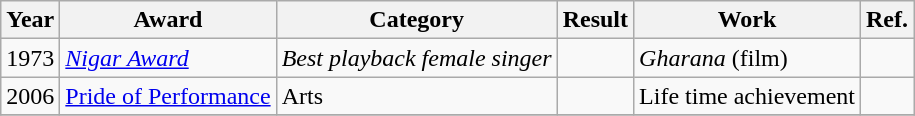<table class="wikitable">
<tr>
<th>Year</th>
<th>Award</th>
<th>Category</th>
<th>Result</th>
<th>Work</th>
<th>Ref.</th>
</tr>
<tr>
<td>1973</td>
<td><em><a href='#'>Nigar Award</a></em></td>
<td><em>Best playback female singer</em></td>
<td></td>
<td><em>Gharana</em> (film)</td>
<td></td>
</tr>
<tr>
<td>2006</td>
<td><a href='#'>Pride of Performance</a></td>
<td>Arts</td>
<td></td>
<td>Life time achievement</td>
<td></td>
</tr>
<tr>
</tr>
</table>
